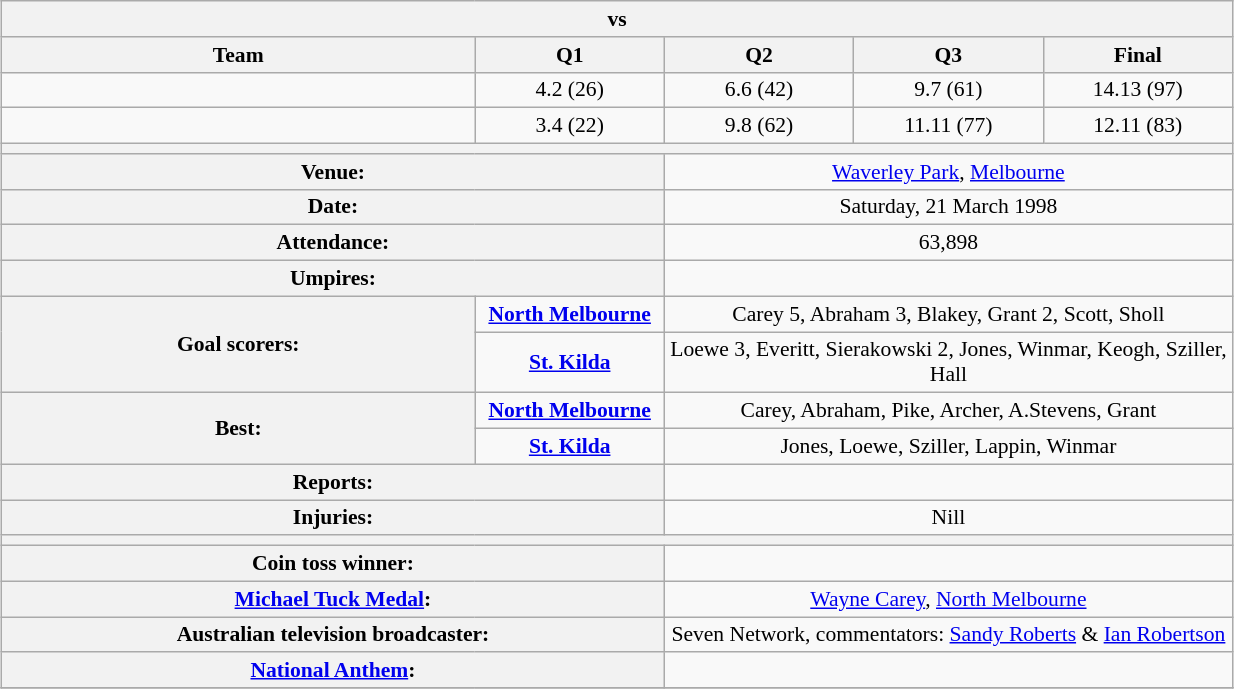<table class="wikitable" style="margin:1em auto; font-size:90%; text-align:center; width:65%;">
<tr>
<th colspan="5"><strong></strong> vs </th>
</tr>
<tr>
<th width=25%>Team</th>
<th width=10%>Q1</th>
<th width=10%>Q2</th>
<th width=10%>Q3</th>
<th width=10%>Final</th>
</tr>
<tr>
<td><strong></strong></td>
<td>4.2 (26)</td>
<td>6.6 (42)</td>
<td>9.7 (61)</td>
<td>14.13 (97)</td>
</tr>
<tr>
<td></td>
<td>3.4 (22)</td>
<td>9.8 (62)</td>
<td>11.11 (77)</td>
<td>12.11 (83)</td>
</tr>
<tr>
<th colspan="5"></th>
</tr>
<tr>
<th colspan="2">Venue:</th>
<td colspan="3"><a href='#'>Waverley Park</a>, <a href='#'>Melbourne</a></td>
</tr>
<tr>
<th colspan="2">Date:</th>
<td colspan="3">Saturday, 21 March 1998</td>
</tr>
<tr>
<th colspan="2">Attendance:</th>
<td colspan="3">63,898</td>
</tr>
<tr>
<th colspan="2">Umpires:</th>
<td colspan="3"></td>
</tr>
<tr>
<th rowspan="2">Goal scorers:</th>
<td><strong><a href='#'>North Melbourne</a></strong></td>
<td colspan="3">Carey 5, Abraham 3, Blakey, Grant 2, Scott, Sholl</td>
</tr>
<tr>
<td><strong><a href='#'>St. Kilda</a></strong></td>
<td colspan="3">Loewe 3, Everitt, Sierakowski 2, Jones, Winmar, Keogh, Sziller, Hall</td>
</tr>
<tr>
<th rowspan="2">Best:</th>
<td><strong><a href='#'>North Melbourne</a></strong></td>
<td colspan="3">Carey, Abraham, Pike, Archer, A.Stevens, Grant</td>
</tr>
<tr>
<td><strong><a href='#'>St. Kilda</a></strong></td>
<td colspan="3">Jones, Loewe, Sziller, Lappin, Winmar</td>
</tr>
<tr>
<th colspan="2">Reports:</th>
<td colspan="3"></td>
</tr>
<tr>
<th colspan="2">Injuries:</th>
<td colspan="3">Nill</td>
</tr>
<tr>
<th colspan="5"></th>
</tr>
<tr>
<th colspan="2">Coin toss winner:</th>
<td colspan="3"></td>
</tr>
<tr>
<th colspan="2"><a href='#'>Michael Tuck Medal</a>:</th>
<td colspan="3"><a href='#'>Wayne Carey</a>, <a href='#'>North Melbourne</a></td>
</tr>
<tr>
<th colspan="2">Australian television broadcaster:</th>
<td colspan="3">Seven Network, commentators: <a href='#'>Sandy Roberts</a> & <a href='#'>Ian Robertson</a></td>
</tr>
<tr>
<th colspan="2"><a href='#'>National Anthem</a>:</th>
<td colspan="3"></td>
</tr>
<tr>
</tr>
</table>
